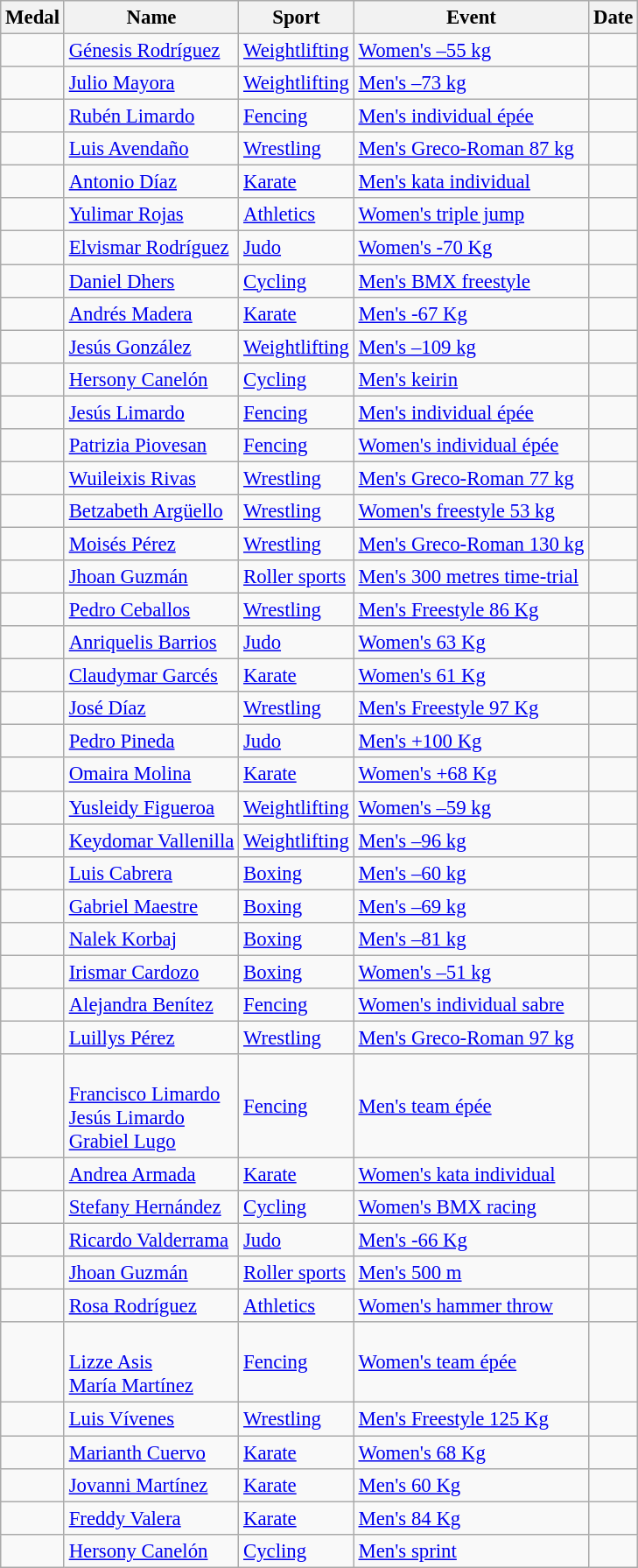<table class="wikitable sortable"  style=font-size:95%>
<tr>
<th>Medal</th>
<th>Name</th>
<th>Sport</th>
<th>Event</th>
<th>Date</th>
</tr>
<tr>
<td></td>
<td><a href='#'>Génesis Rodríguez</a></td>
<td><a href='#'>Weightlifting</a></td>
<td><a href='#'>Women's –55 kg</a></td>
<td></td>
</tr>
<tr>
<td></td>
<td><a href='#'>Julio Mayora</a></td>
<td><a href='#'>Weightlifting</a></td>
<td><a href='#'>Men's –73 kg</a></td>
<td></td>
</tr>
<tr>
<td></td>
<td><a href='#'>Rubén Limardo</a></td>
<td><a href='#'>Fencing</a></td>
<td><a href='#'>Men's individual épée</a></td>
<td></td>
</tr>
<tr>
<td></td>
<td><a href='#'>Luis Avendaño</a></td>
<td><a href='#'>Wrestling</a></td>
<td><a href='#'>Men's Greco-Roman 87 kg</a></td>
<td></td>
</tr>
<tr>
<td></td>
<td><a href='#'>Antonio Díaz</a></td>
<td><a href='#'>Karate</a></td>
<td><a href='#'>Men's kata individual</a></td>
<td></td>
</tr>
<tr>
<td></td>
<td><a href='#'>Yulimar Rojas</a></td>
<td><a href='#'>Athletics</a></td>
<td><a href='#'>Women's triple jump</a></td>
<td></td>
</tr>
<tr>
<td></td>
<td><a href='#'>Elvismar Rodríguez</a></td>
<td><a href='#'>Judo</a></td>
<td><a href='#'>Women's -70 Kg</a></td>
<td></td>
</tr>
<tr>
<td></td>
<td><a href='#'>Daniel Dhers</a></td>
<td><a href='#'>Cycling</a></td>
<td><a href='#'>Men's BMX freestyle</a></td>
<td></td>
</tr>
<tr>
<td></td>
<td><a href='#'>Andrés Madera</a></td>
<td><a href='#'>Karate</a></td>
<td><a href='#'>Men's -67 Kg</a></td>
<td></td>
</tr>
<tr>
<td></td>
<td><a href='#'>Jesús González</a></td>
<td><a href='#'>Weightlifting</a></td>
<td><a href='#'>Men's –109 kg</a></td>
<td></td>
</tr>
<tr>
<td></td>
<td><a href='#'>Hersony Canelón</a></td>
<td><a href='#'>Cycling</a></td>
<td><a href='#'>Men's keirin</a></td>
<td></td>
</tr>
<tr>
<td></td>
<td><a href='#'>Jesús Limardo</a></td>
<td><a href='#'>Fencing</a></td>
<td><a href='#'>Men's individual épée</a></td>
<td></td>
</tr>
<tr>
<td></td>
<td><a href='#'>Patrizia Piovesan</a></td>
<td><a href='#'>Fencing</a></td>
<td><a href='#'>Women's individual épée</a></td>
<td></td>
</tr>
<tr>
<td></td>
<td><a href='#'>Wuileixis Rivas</a></td>
<td><a href='#'>Wrestling</a></td>
<td><a href='#'>Men's Greco-Roman 77 kg</a></td>
<td></td>
</tr>
<tr>
<td></td>
<td><a href='#'>Betzabeth Argüello</a></td>
<td><a href='#'>Wrestling</a></td>
<td><a href='#'>Women's freestyle 53 kg</a></td>
<td></td>
</tr>
<tr>
<td></td>
<td><a href='#'>Moisés Pérez</a></td>
<td><a href='#'>Wrestling</a></td>
<td><a href='#'>Men's Greco-Roman 130 kg</a></td>
<td></td>
</tr>
<tr>
<td></td>
<td><a href='#'>Jhoan Guzmán</a></td>
<td><a href='#'>Roller sports</a></td>
<td><a href='#'>Men's 300 metres time-trial</a></td>
<td></td>
</tr>
<tr>
<td></td>
<td><a href='#'>Pedro Ceballos</a></td>
<td><a href='#'>Wrestling</a></td>
<td><a href='#'>Men's Freestyle 86 Kg</a></td>
<td></td>
</tr>
<tr>
<td></td>
<td><a href='#'>Anriquelis Barrios</a></td>
<td><a href='#'>Judo</a></td>
<td><a href='#'>Women's 63 Kg</a></td>
<td></td>
</tr>
<tr>
<td></td>
<td><a href='#'>Claudymar Garcés</a></td>
<td><a href='#'>Karate</a></td>
<td><a href='#'>Women's 61 Kg</a></td>
<td></td>
</tr>
<tr>
<td></td>
<td><a href='#'>José Díaz</a></td>
<td><a href='#'>Wrestling</a></td>
<td><a href='#'>Men's Freestyle 97 Kg</a></td>
<td></td>
</tr>
<tr>
<td></td>
<td><a href='#'>Pedro Pineda</a></td>
<td><a href='#'>Judo</a></td>
<td><a href='#'>Men's +100 Kg</a></td>
<td></td>
</tr>
<tr>
<td></td>
<td><a href='#'>Omaira Molina</a></td>
<td><a href='#'>Karate</a></td>
<td><a href='#'>Women's +68 Kg</a></td>
<td></td>
</tr>
<tr>
<td></td>
<td><a href='#'>Yusleidy Figueroa</a></td>
<td><a href='#'>Weightlifting</a></td>
<td><a href='#'>Women's –59 kg</a></td>
<td></td>
</tr>
<tr>
<td></td>
<td><a href='#'>Keydomar Vallenilla</a></td>
<td><a href='#'>Weightlifting</a></td>
<td><a href='#'>Men's –96 kg</a></td>
<td></td>
</tr>
<tr>
<td></td>
<td><a href='#'>Luis Cabrera</a></td>
<td><a href='#'>Boxing</a></td>
<td><a href='#'>Men's –60 kg</a></td>
<td></td>
</tr>
<tr>
<td></td>
<td><a href='#'>Gabriel Maestre</a></td>
<td><a href='#'>Boxing</a></td>
<td><a href='#'>Men's –69 kg</a></td>
<td></td>
</tr>
<tr>
<td></td>
<td><a href='#'>Nalek Korbaj</a></td>
<td><a href='#'>Boxing</a></td>
<td><a href='#'>Men's –81 kg</a></td>
<td></td>
</tr>
<tr>
<td></td>
<td><a href='#'>Irismar Cardozo</a></td>
<td><a href='#'>Boxing</a></td>
<td><a href='#'>Women's –51 kg</a></td>
<td></td>
</tr>
<tr>
<td></td>
<td><a href='#'>Alejandra Benítez</a></td>
<td><a href='#'>Fencing</a></td>
<td><a href='#'>Women's individual sabre</a></td>
<td></td>
</tr>
<tr>
<td></td>
<td><a href='#'>Luillys Pérez</a></td>
<td><a href='#'>Wrestling</a></td>
<td><a href='#'>Men's Greco-Roman 97 kg</a></td>
<td></td>
</tr>
<tr>
<td></td>
<td><br><a href='#'>Francisco Limardo</a><br><a href='#'>Jesús Limardo</a><br><a href='#'>Grabiel Lugo</a></td>
<td><a href='#'>Fencing</a></td>
<td><a href='#'>Men's team épée</a></td>
<td></td>
</tr>
<tr>
<td></td>
<td><a href='#'>Andrea Armada</a></td>
<td><a href='#'>Karate</a></td>
<td><a href='#'>Women's kata individual</a></td>
<td></td>
</tr>
<tr>
<td></td>
<td><a href='#'>Stefany Hernández</a></td>
<td><a href='#'>Cycling</a></td>
<td><a href='#'>Women's BMX racing</a></td>
<td></td>
</tr>
<tr>
<td></td>
<td><a href='#'>Ricardo Valderrama</a></td>
<td><a href='#'>Judo</a></td>
<td><a href='#'>Men's -66 Kg</a></td>
<td></td>
</tr>
<tr>
<td></td>
<td><a href='#'>Jhoan Guzmán</a></td>
<td><a href='#'>Roller sports</a></td>
<td><a href='#'>Men's 500 m</a></td>
<td></td>
</tr>
<tr>
<td></td>
<td><a href='#'>Rosa Rodríguez</a></td>
<td><a href='#'>Athletics</a></td>
<td><a href='#'>Women's hammer throw</a></td>
<td></td>
</tr>
<tr>
<td></td>
<td><br><a href='#'>Lizze Asis</a><br><a href='#'>María Martínez</a></td>
<td><a href='#'>Fencing</a></td>
<td><a href='#'>Women's team épée</a></td>
<td></td>
</tr>
<tr>
<td></td>
<td><a href='#'>Luis Vívenes</a></td>
<td><a href='#'>Wrestling</a></td>
<td><a href='#'>Men's Freestyle 125 Kg</a></td>
<td></td>
</tr>
<tr>
<td></td>
<td><a href='#'>Marianth Cuervo</a></td>
<td><a href='#'>Karate</a></td>
<td><a href='#'>Women's 68 Kg</a></td>
<td></td>
</tr>
<tr>
<td></td>
<td><a href='#'>Jovanni Martínez</a></td>
<td><a href='#'>Karate</a></td>
<td><a href='#'>Men's 60 Kg</a></td>
<td></td>
</tr>
<tr>
<td></td>
<td><a href='#'>Freddy Valera</a></td>
<td><a href='#'>Karate</a></td>
<td><a href='#'>Men's 84 Kg</a></td>
<td></td>
</tr>
<tr>
<td></td>
<td><a href='#'>Hersony Canelón</a></td>
<td><a href='#'>Cycling</a></td>
<td><a href='#'>Men's sprint</a></td>
<td></td>
</tr>
</table>
